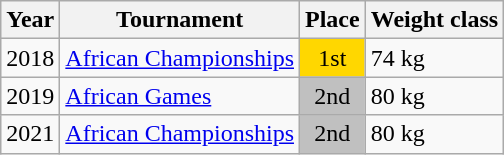<table class=wikitable>
<tr>
<th>Year</th>
<th>Tournament</th>
<th>Place</th>
<th>Weight class</th>
</tr>
<tr>
<td>2018</td>
<td><a href='#'>African Championships</a></td>
<td bgcolor="gold" align="center">1st</td>
<td>74 kg</td>
</tr>
<tr>
<td>2019</td>
<td><a href='#'>African Games</a></td>
<td bgcolor="silver" align="center">2nd</td>
<td>80 kg</td>
</tr>
<tr>
<td>2021</td>
<td><a href='#'>African Championships</a></td>
<td bgcolor="silver" align="center">2nd</td>
<td>80 kg</td>
</tr>
</table>
